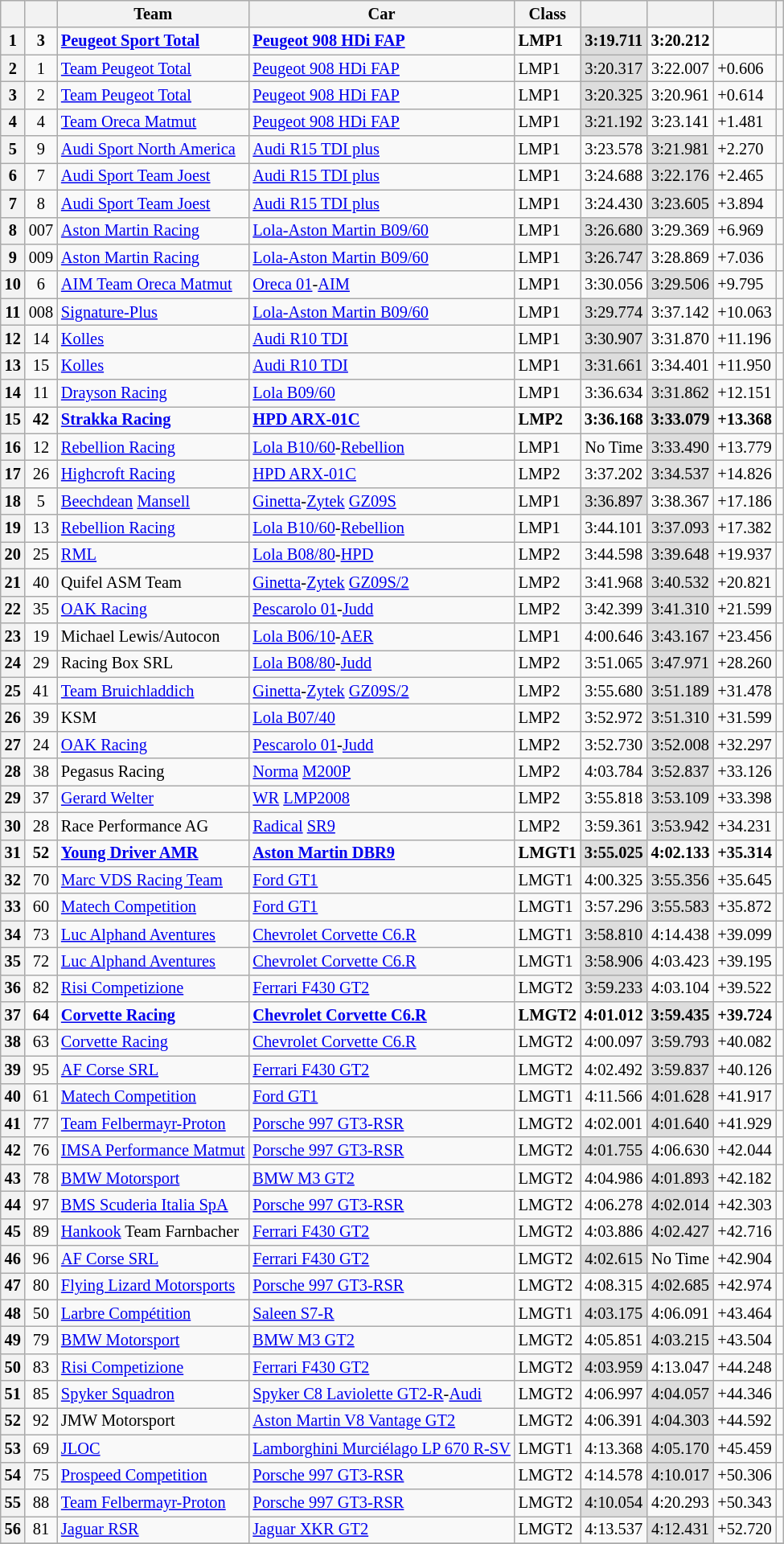<table class="wikitable sortable" style="font-size: 85%;">
<tr>
<th scope="col"></th>
<th scope="col"></th>
<th scope="col">Team</th>
<th scope="col">Car</th>
<th scope="col">Class</th>
<th scope="col"></th>
<th scope="col"></th>
<th scope="col"></th>
<th scope="col"></th>
</tr>
<tr style="font-weight:bold">
<th scope="row">1</th>
<td align=center>3</td>
<td><a href='#'>Peugeot Sport Total</a></td>
<td><a href='#'>Peugeot 908 HDi FAP</a></td>
<td>LMP1</td>
<td align=center style="background:#DDDDDD;">3:19.711</td>
<td align=center>3:20.212</td>
<td></td>
<td align=center></td>
</tr>
<tr>
<th scope="row">2</th>
<td align=center>1</td>
<td><a href='#'>Team Peugeot Total</a></td>
<td><a href='#'>Peugeot 908 HDi FAP</a></td>
<td>LMP1</td>
<td align=center style="background:#DDDDDD;">3:20.317</td>
<td align=center>3:22.007</td>
<td>+0.606</td>
<td align=center></td>
</tr>
<tr>
<th scope="row">3</th>
<td align=center>2</td>
<td><a href='#'>Team Peugeot Total</a></td>
<td><a href='#'>Peugeot 908 HDi FAP</a></td>
<td>LMP1</td>
<td align=center style="background:#DDDDDD;">3:20.325</td>
<td align=center>3:20.961</td>
<td>+0.614</td>
<td align=center></td>
</tr>
<tr>
<th scope="row">4</th>
<td align=center>4</td>
<td><a href='#'>Team Oreca Matmut</a></td>
<td><a href='#'>Peugeot 908 HDi FAP</a></td>
<td>LMP1</td>
<td align=center style="background:#DDDDDD;">3:21.192</td>
<td align=center>3:23.141</td>
<td>+1.481</td>
<td align=center></td>
</tr>
<tr>
<th scope="row">5</th>
<td align=center>9</td>
<td><a href='#'>Audi Sport North America</a></td>
<td><a href='#'>Audi R15 TDI plus</a></td>
<td>LMP1</td>
<td align=center>3:23.578</td>
<td align=center style="background:#DDDDDD;">3:21.981</td>
<td>+2.270</td>
<td align=center></td>
</tr>
<tr>
<th scope="row">6</th>
<td align=center>7</td>
<td><a href='#'>Audi Sport Team Joest</a></td>
<td><a href='#'>Audi R15 TDI plus</a></td>
<td>LMP1</td>
<td align=center>3:24.688</td>
<td align=center style="background:#DDDDDD;">3:22.176</td>
<td>+2.465</td>
<td align=center></td>
</tr>
<tr>
<th scope="row">7</th>
<td align=center>8</td>
<td><a href='#'>Audi Sport Team Joest</a></td>
<td><a href='#'>Audi R15 TDI plus</a></td>
<td>LMP1</td>
<td align=center>3:24.430</td>
<td align=center style="background:#DDDDDD;">3:23.605</td>
<td>+3.894</td>
<td align=center></td>
</tr>
<tr>
<th scope="row">8</th>
<td align=center>007</td>
<td><a href='#'>Aston Martin Racing</a></td>
<td><a href='#'>Lola-Aston Martin B09/60</a></td>
<td>LMP1</td>
<td align=center style="background:#DDDDDD;">3:26.680</td>
<td align=center>3:29.369</td>
<td>+6.969</td>
<td align=center></td>
</tr>
<tr>
<th scope="row">9</th>
<td align=center>009</td>
<td><a href='#'>Aston Martin Racing</a></td>
<td><a href='#'>Lola-Aston Martin B09/60</a></td>
<td>LMP1</td>
<td align=center style="background:#DDDDDD;">3:26.747</td>
<td align=center>3:28.869</td>
<td>+7.036</td>
<td align=center></td>
</tr>
<tr>
<th scope="row">10</th>
<td align=center>6</td>
<td><a href='#'>AIM Team Oreca Matmut</a></td>
<td><a href='#'>Oreca 01</a>-<a href='#'>AIM</a></td>
<td>LMP1</td>
<td align=center>3:30.056</td>
<td align=center style="background:#DDDDDD;">3:29.506</td>
<td>+9.795</td>
<td align=center></td>
</tr>
<tr>
<th scope="row">11</th>
<td align=center>008</td>
<td><a href='#'>Signature-Plus</a></td>
<td><a href='#'>Lola-Aston Martin B09/60</a></td>
<td>LMP1</td>
<td align=center style="background:#DDDDDD;">3:29.774</td>
<td align=center>3:37.142</td>
<td>+10.063</td>
<td align=center></td>
</tr>
<tr>
<th scope="row">12</th>
<td align=center>14</td>
<td><a href='#'>Kolles</a></td>
<td><a href='#'>Audi R10 TDI</a></td>
<td>LMP1</td>
<td align=center style="background:#DDDDDD;">3:30.907</td>
<td align=center>3:31.870</td>
<td>+11.196</td>
<td align=center></td>
</tr>
<tr>
<th scope="row">13</th>
<td align=center>15</td>
<td><a href='#'>Kolles</a></td>
<td><a href='#'>Audi R10 TDI</a></td>
<td>LMP1</td>
<td align=center style="background:#DDDDDD;">3:31.661</td>
<td align=center>3:34.401</td>
<td>+11.950</td>
<td align=center></td>
</tr>
<tr>
<th scope="row">14</th>
<td align=center>11</td>
<td><a href='#'>Drayson Racing</a></td>
<td><a href='#'>Lola B09/60</a></td>
<td>LMP1</td>
<td align=center>3:36.634</td>
<td align=center style="background:#DDDDDD;">3:31.862</td>
<td>+12.151</td>
<td align=center></td>
</tr>
<tr style="font-weight:bold">
<th scope="row">15</th>
<td align=center>42</td>
<td><a href='#'>Strakka Racing</a></td>
<td><a href='#'>HPD ARX-01C</a></td>
<td>LMP2</td>
<td align=center>3:36.168</td>
<td align=center style="background:#DDDDDD;">3:33.079</td>
<td>+13.368</td>
<td align=center></td>
</tr>
<tr>
<th scope="row">16</th>
<td align=center>12</td>
<td><a href='#'>Rebellion Racing</a></td>
<td><a href='#'>Lola B10/60</a>-<a href='#'>Rebellion</a></td>
<td>LMP1</td>
<td align=center>No Time</td>
<td align=center style="background:#DDDDDD;">3:33.490</td>
<td>+13.779</td>
<td align=center></td>
</tr>
<tr>
<th scope="row">17</th>
<td align=center>26</td>
<td><a href='#'>Highcroft Racing</a></td>
<td><a href='#'>HPD ARX-01C</a></td>
<td>LMP2</td>
<td align=center>3:37.202</td>
<td align=center style="background:#DDDDDD;">3:34.537</td>
<td>+14.826</td>
<td align=center></td>
</tr>
<tr>
<th scope="row">18</th>
<td align=center>5</td>
<td><a href='#'>Beechdean</a> <a href='#'>Mansell</a></td>
<td><a href='#'>Ginetta</a>-<a href='#'>Zytek</a> <a href='#'>GZ09S</a></td>
<td>LMP1</td>
<td align=center style="background:#DDDDDD;">3:36.897</td>
<td align=center>3:38.367</td>
<td>+17.186</td>
<td align=center></td>
</tr>
<tr>
<th scope="row">19</th>
<td align=center>13</td>
<td><a href='#'>Rebellion Racing</a></td>
<td><a href='#'>Lola B10/60</a>-<a href='#'>Rebellion</a></td>
<td>LMP1</td>
<td align=center>3:44.101</td>
<td align=center style="background:#DDDDDD;">3:37.093</td>
<td>+17.382</td>
<td align=center></td>
</tr>
<tr>
<th scope="row">20</th>
<td align=center>25</td>
<td><a href='#'>RML</a></td>
<td><a href='#'>Lola B08/80</a>-<a href='#'>HPD</a></td>
<td>LMP2</td>
<td align=center>3:44.598</td>
<td align=center style="background:#DDDDDD;">3:39.648</td>
<td>+19.937</td>
<td align=center></td>
</tr>
<tr>
<th scope="row">21</th>
<td align=center>40</td>
<td>Quifel ASM Team</td>
<td><a href='#'>Ginetta</a>-<a href='#'>Zytek</a> <a href='#'>GZ09S/2</a></td>
<td>LMP2</td>
<td align=center>3:41.968</td>
<td align=center style="background:#DDDDDD;">3:40.532</td>
<td>+20.821</td>
<td align=center></td>
</tr>
<tr>
<th scope="row">22</th>
<td align=center>35</td>
<td><a href='#'>OAK Racing</a></td>
<td><a href='#'>Pescarolo 01</a>-<a href='#'>Judd</a></td>
<td>LMP2</td>
<td align=center>3:42.399</td>
<td align=center style="background:#DDDDDD;">3:41.310</td>
<td>+21.599</td>
<td align=center></td>
</tr>
<tr>
<th scope="row">23</th>
<td align=center>19</td>
<td>Michael Lewis/Autocon</td>
<td><a href='#'>Lola B06/10</a>-<a href='#'>AER</a></td>
<td>LMP1</td>
<td align=center>4:00.646</td>
<td align=center style="background:#DDDDDD;">3:43.167</td>
<td>+23.456</td>
<td align=center></td>
</tr>
<tr>
<th scope="row">24</th>
<td align=center>29</td>
<td>Racing Box SRL</td>
<td><a href='#'>Lola B08/80</a>-<a href='#'>Judd</a></td>
<td>LMP2</td>
<td align=center>3:51.065</td>
<td align=center style="background:#DDDDDD;">3:47.971</td>
<td>+28.260</td>
<td align=center></td>
</tr>
<tr>
<th scope="row">25</th>
<td align=center>41</td>
<td><a href='#'>Team Bruichladdich</a></td>
<td><a href='#'>Ginetta</a>-<a href='#'>Zytek</a> <a href='#'>GZ09S/2</a></td>
<td>LMP2</td>
<td align=center>3:55.680</td>
<td align=center style="background:#DDDDDD;">3:51.189</td>
<td>+31.478</td>
<td align=center></td>
</tr>
<tr>
<th scope="row">26</th>
<td align=center>39</td>
<td>KSM</td>
<td><a href='#'>Lola B07/40</a></td>
<td>LMP2</td>
<td align=center>3:52.972</td>
<td align=center style="background:#DDDDDD;">3:51.310</td>
<td>+31.599</td>
<td align=center></td>
</tr>
<tr>
<th scope="row">27</th>
<td align=center>24</td>
<td><a href='#'>OAK Racing</a></td>
<td><a href='#'>Pescarolo 01</a>-<a href='#'>Judd</a></td>
<td>LMP2</td>
<td align=center>3:52.730</td>
<td align=center style="background:#DDDDDD;">3:52.008</td>
<td>+32.297</td>
<td align=center></td>
</tr>
<tr>
<th scope="row">28</th>
<td align=center>38</td>
<td>Pegasus Racing</td>
<td><a href='#'>Norma</a> <a href='#'>M200P</a></td>
<td>LMP2</td>
<td align=center>4:03.784</td>
<td align=center style="background:#DDDDDD;">3:52.837</td>
<td>+33.126</td>
<td align=center></td>
</tr>
<tr>
<th scope="row">29</th>
<td align=center>37</td>
<td><a href='#'>Gerard Welter</a></td>
<td><a href='#'>WR</a> <a href='#'>LMP2008</a></td>
<td>LMP2</td>
<td align=center>3:55.818</td>
<td align=center style="background:#DDDDDD;">3:53.109</td>
<td>+33.398</td>
<td align=center></td>
</tr>
<tr>
<th scope="row">30</th>
<td align=center>28</td>
<td>Race Performance AG</td>
<td><a href='#'>Radical</a> <a href='#'>SR9</a></td>
<td>LMP2</td>
<td align=center>3:59.361</td>
<td align=center style="background:#DDDDDD;">3:53.942</td>
<td>+34.231</td>
<td align=center></td>
</tr>
<tr style="font-weight:bold">
<th scope="row">31</th>
<td align=center>52</td>
<td><a href='#'>Young Driver AMR</a></td>
<td><a href='#'>Aston Martin DBR9</a></td>
<td>LMGT1</td>
<td align=center style="background:#DDDDDD;">3:55.025</td>
<td align=center>4:02.133</td>
<td>+35.314</td>
<td align=center></td>
</tr>
<tr>
<th scope="row">32</th>
<td align=center>70</td>
<td><a href='#'>Marc VDS Racing Team</a></td>
<td><a href='#'>Ford GT1</a></td>
<td>LMGT1</td>
<td align=center>4:00.325</td>
<td align=center style="background:#DDDDDD;">3:55.356</td>
<td>+35.645</td>
<td align=center></td>
</tr>
<tr>
<th scope="row">33</th>
<td align=center>60</td>
<td><a href='#'>Matech Competition</a></td>
<td><a href='#'>Ford GT1</a></td>
<td>LMGT1</td>
<td align=center>3:57.296</td>
<td align=center style="background:#DDDDDD;">3:55.583</td>
<td>+35.872</td>
<td align=center></td>
</tr>
<tr>
<th scope="row">34</th>
<td align=center>73</td>
<td><a href='#'>Luc Alphand Aventures</a></td>
<td><a href='#'>Chevrolet Corvette C6.R</a></td>
<td>LMGT1</td>
<td align=center style="background:#DDDDDD;">3:58.810</td>
<td align=center>4:14.438</td>
<td>+39.099</td>
<td align=center></td>
</tr>
<tr>
<th scope="row">35</th>
<td align=center>72</td>
<td><a href='#'>Luc Alphand Aventures</a></td>
<td><a href='#'>Chevrolet Corvette C6.R</a></td>
<td>LMGT1</td>
<td align=center style="background:#DDDDDD;">3:58.906</td>
<td align=center>4:03.423</td>
<td>+39.195</td>
<td align=center></td>
</tr>
<tr>
<th scope="row">36</th>
<td align=center>82</td>
<td><a href='#'>Risi Competizione</a></td>
<td><a href='#'>Ferrari F430 GT2</a></td>
<td>LMGT2</td>
<td align=center style="background:#DDDDDD;">3:59.233</td>
<td align=center>4:03.104</td>
<td>+39.522</td>
<td align=center></td>
</tr>
<tr style="font-weight:bold">
<th scope="row">37</th>
<td align=center>64</td>
<td><a href='#'>Corvette Racing</a></td>
<td><a href='#'>Chevrolet Corvette C6.R</a></td>
<td>LMGT2</td>
<td align=center>4:01.012</td>
<td align=center style="background:#DDDDDD;">3:59.435</td>
<td>+39.724</td>
<td align=center></td>
</tr>
<tr>
<th scope="row">38</th>
<td align=center>63</td>
<td><a href='#'>Corvette Racing</a></td>
<td><a href='#'>Chevrolet Corvette C6.R</a></td>
<td>LMGT2</td>
<td align=center>4:00.097</td>
<td align=center style="background:#DDDDDD;">3:59.793</td>
<td>+40.082</td>
<td align=center></td>
</tr>
<tr>
<th scope="row">39</th>
<td align=center>95</td>
<td><a href='#'>AF Corse SRL</a></td>
<td><a href='#'>Ferrari F430 GT2</a></td>
<td>LMGT2</td>
<td align=center>4:02.492</td>
<td align=center style="background:#DDDDDD;">3:59.837</td>
<td>+40.126</td>
<td align=center></td>
</tr>
<tr>
<th scope="row">40</th>
<td align=center>61</td>
<td><a href='#'>Matech Competition</a></td>
<td><a href='#'>Ford GT1</a></td>
<td>LMGT1</td>
<td align=center>4:11.566</td>
<td align=center style="background:#DDDDDD;">4:01.628</td>
<td>+41.917</td>
<td align=center></td>
</tr>
<tr>
<th scope="row">41</th>
<td align=center>77</td>
<td><a href='#'>Team Felbermayr-Proton</a></td>
<td><a href='#'>Porsche 997 GT3-RSR</a></td>
<td>LMGT2</td>
<td align=center>4:02.001</td>
<td align=center style="background:#DDDDDD;">4:01.640</td>
<td>+41.929</td>
<td align=center></td>
</tr>
<tr>
<th scope="row">42</th>
<td align=center>76</td>
<td><a href='#'>IMSA Performance Matmut</a></td>
<td><a href='#'>Porsche 997 GT3-RSR</a></td>
<td>LMGT2</td>
<td align=center style="background:#DDDDDD;">4:01.755</td>
<td align=center>4:06.630</td>
<td>+42.044</td>
<td align=center></td>
</tr>
<tr>
<th scope="row">43</th>
<td align=center>78</td>
<td><a href='#'>BMW Motorsport</a></td>
<td><a href='#'>BMW M3 GT2</a></td>
<td>LMGT2</td>
<td align=center>4:04.986</td>
<td align=center style="background:#DDDDDD;">4:01.893</td>
<td>+42.182</td>
<td align=center></td>
</tr>
<tr>
<th scope="row">44</th>
<td align=center>97</td>
<td><a href='#'>BMS Scuderia Italia SpA</a></td>
<td><a href='#'>Porsche 997 GT3-RSR</a></td>
<td>LMGT2</td>
<td align=center>4:06.278</td>
<td align=center style="background:#DDDDDD;">4:02.014</td>
<td>+42.303</td>
<td align=center></td>
</tr>
<tr>
<th scope="row">45</th>
<td align=center>89</td>
<td><a href='#'>Hankook</a> Team Farnbacher</td>
<td><a href='#'>Ferrari F430 GT2</a></td>
<td>LMGT2</td>
<td align=center>4:03.886</td>
<td align=center style="background:#DDDDDD;">4:02.427</td>
<td>+42.716</td>
<td align=center></td>
</tr>
<tr>
<th scope="row">46</th>
<td align=center>96</td>
<td><a href='#'>AF Corse SRL</a></td>
<td><a href='#'>Ferrari F430 GT2</a></td>
<td>LMGT2</td>
<td align=center style="background:#DDDDDD;">4:02.615</td>
<td align=center>No Time</td>
<td>+42.904</td>
<td align=center></td>
</tr>
<tr>
<th scope="row">47</th>
<td align=center>80</td>
<td><a href='#'>Flying Lizard Motorsports</a></td>
<td><a href='#'>Porsche 997 GT3-RSR</a></td>
<td>LMGT2</td>
<td align=center>4:08.315</td>
<td align=center style="background:#DDDDDD;">4:02.685</td>
<td>+42.974</td>
<td align=center></td>
</tr>
<tr>
<th scope="row">48</th>
<td align=center>50</td>
<td><a href='#'>Larbre Compétition</a></td>
<td><a href='#'>Saleen S7-R</a></td>
<td>LMGT1</td>
<td align=center style="background:#DDDDDD;">4:03.175</td>
<td align=center>4:06.091</td>
<td>+43.464</td>
<td align=center></td>
</tr>
<tr>
<th scope="row">49</th>
<td align=center>79</td>
<td><a href='#'>BMW Motorsport</a></td>
<td><a href='#'>BMW M3 GT2</a></td>
<td>LMGT2</td>
<td align=center>4:05.851</td>
<td align=center style="background:#DDDDDD;">4:03.215</td>
<td>+43.504</td>
<td align=center></td>
</tr>
<tr>
<th scope="row">50</th>
<td align=center>83</td>
<td><a href='#'>Risi Competizione</a></td>
<td><a href='#'>Ferrari F430 GT2</a></td>
<td>LMGT2</td>
<td align=center style="background:#DDDDDD;">4:03.959</td>
<td align=center>4:13.047</td>
<td>+44.248</td>
<td align=center></td>
</tr>
<tr>
<th scope="row">51</th>
<td align=center>85</td>
<td><a href='#'>Spyker Squadron</a></td>
<td><a href='#'>Spyker C8 Laviolette GT2-R</a>-<a href='#'>Audi</a></td>
<td>LMGT2</td>
<td align=center>4:06.997</td>
<td align=center style="background:#DDDDDD;">4:04.057</td>
<td>+44.346</td>
<td align=center></td>
</tr>
<tr>
<th scope="row">52</th>
<td align=center>92</td>
<td>JMW Motorsport</td>
<td><a href='#'>Aston Martin V8 Vantage GT2</a></td>
<td>LMGT2</td>
<td align=center>4:06.391</td>
<td align=center style="background:#DDDDDD;">4:04.303</td>
<td>+44.592</td>
<td align=center></td>
</tr>
<tr>
<th scope="row">53</th>
<td align=center>69</td>
<td><a href='#'>JLOC</a></td>
<td><a href='#'>Lamborghini Murciélago LP 670 R-SV</a></td>
<td>LMGT1</td>
<td align=center>4:13.368</td>
<td align=center style="background:#DDDDDD;">4:05.170</td>
<td>+45.459</td>
<td align=center></td>
</tr>
<tr>
<th scope="row">54</th>
<td align=center>75</td>
<td><a href='#'>Prospeed Competition</a></td>
<td><a href='#'>Porsche 997 GT3-RSR</a></td>
<td>LMGT2</td>
<td align=center>4:14.578</td>
<td align=center style="background:#DDDDDD;">4:10.017</td>
<td>+50.306</td>
<td align=center></td>
</tr>
<tr>
<th scope="row">55</th>
<td align=center>88</td>
<td><a href='#'>Team Felbermayr-Proton</a></td>
<td><a href='#'>Porsche 997 GT3-RSR</a></td>
<td>LMGT2</td>
<td align=center style="background:#DDDDDD;">4:10.054</td>
<td align=center>4:20.293</td>
<td>+50.343</td>
<td align=center></td>
</tr>
<tr>
<th scope="row">56</th>
<td align=center>81</td>
<td><a href='#'>Jaguar RSR</a></td>
<td><a href='#'>Jaguar XKR GT2</a></td>
<td>LMGT2</td>
<td align=center>4:13.537</td>
<td align=center style="background:#DDDDDD;">4:12.431</td>
<td>+52.720</td>
<td align=center></td>
</tr>
<tr>
</tr>
</table>
